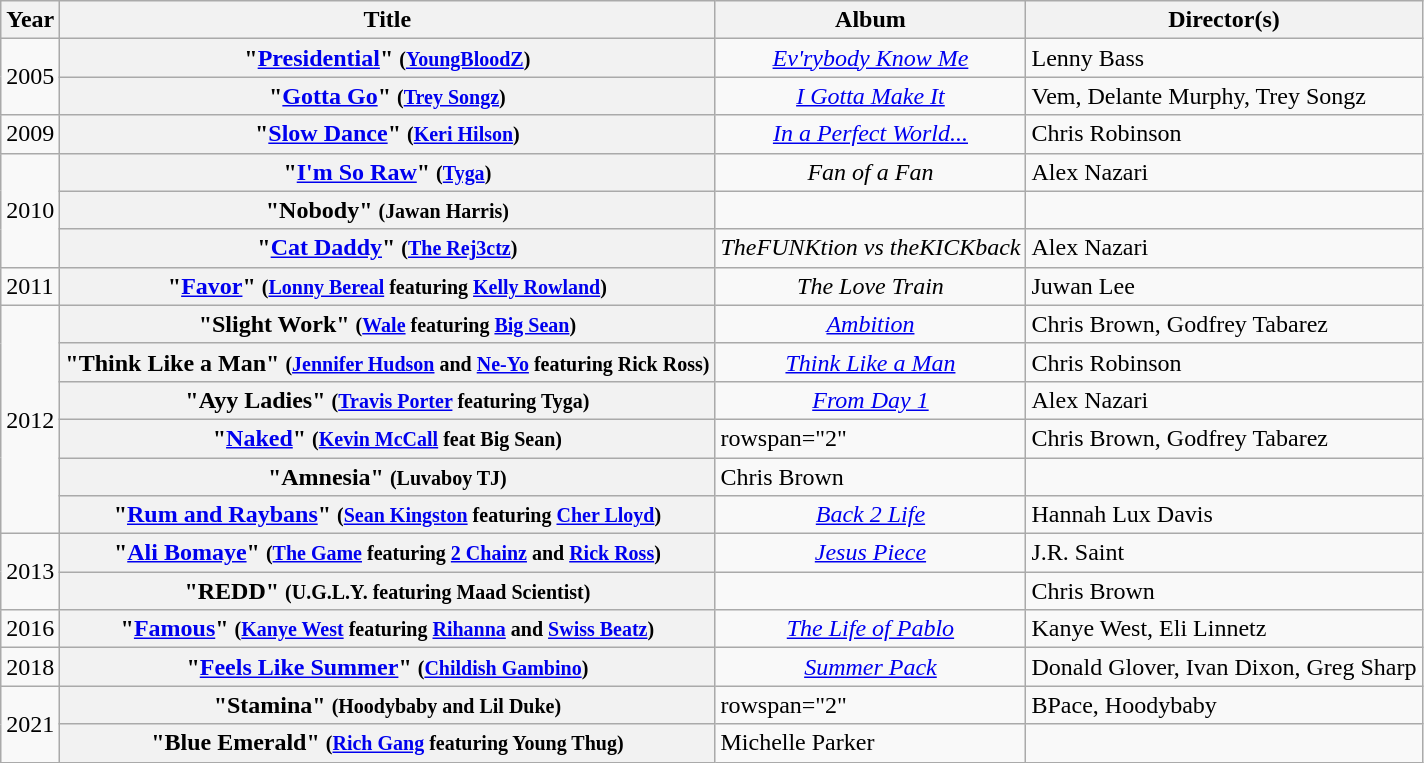<table class="wikitable plainrowheaders">
<tr>
<th scope="col">Year</th>
<th scope="col">Title</th>
<th scope="col">Album</th>
<th scope="col">Director(s)</th>
</tr>
<tr>
<td rowspan="2">2005</td>
<th scope="row">"<a href='#'>Presidential</a>" <small>(<a href='#'>YoungBloodZ</a>)</small></th>
<td style="text-align: center;"><em><a href='#'>Ev'rybody Know Me</a></em></td>
<td>Lenny Bass</td>
</tr>
<tr>
<th scope="row">"<a href='#'>Gotta Go</a>" <small>(<a href='#'>Trey Songz</a>)</small></th>
<td style="text-align: center;"><em><a href='#'>I Gotta Make It</a></em></td>
<td>Vem, Delante Murphy, Trey Songz</td>
</tr>
<tr>
<td>2009</td>
<th scope="row">"<a href='#'>Slow Dance</a>" <small>(<a href='#'>Keri Hilson</a>)</small></th>
<td style="text-align: center;"><em><a href='#'>In a Perfect World...</a></em></td>
<td>Chris Robinson</td>
</tr>
<tr>
<td rowspan="3">2010</td>
<th scope="row">"<a href='#'>I'm So Raw</a>" <small>(<a href='#'>Tyga</a>)</small></th>
<td style="text-align: center;"><em>Fan of a Fan</em></td>
<td>Alex Nazari</td>
</tr>
<tr>
<th scope="row">"Nobody" <small>(Jawan Harris)</small></th>
<td></td>
<td></td>
</tr>
<tr>
<th scope="row">"<a href='#'>Cat Daddy</a>" <small>(<a href='#'>The Rej3ctz</a>)</small></th>
<td style="text-align: center;"><em>TheFUNKtion vs theKICKback</em></td>
<td>Alex Nazari</td>
</tr>
<tr>
<td>2011</td>
<th scope="row">"<a href='#'>Favor</a>" <small>(<a href='#'>Lonny Bereal</a> featuring <a href='#'>Kelly Rowland</a>)</small></th>
<td style="text-align: center;"><em>The Love Train</em></td>
<td>Juwan Lee</td>
</tr>
<tr>
<td rowspan="6">2012</td>
<th scope="row">"Slight Work" <small>(<a href='#'>Wale</a> featuring <a href='#'>Big Sean</a>)</small></th>
<td style="text-align: center;"><em><a href='#'>Ambition</a></em></td>
<td>Chris Brown, Godfrey Tabarez</td>
</tr>
<tr>
<th scope="row">"Think Like a Man" <small>(<a href='#'>Jennifer Hudson</a> and <a href='#'>Ne-Yo</a> featuring Rick Ross)</small></th>
<td style="text-align: center;"><em><a href='#'>Think Like a Man</a></em></td>
<td>Chris Robinson</td>
</tr>
<tr>
<th scope="row">"Ayy Ladies" <small>(<a href='#'>Travis Porter</a> featuring Tyga)</small></th>
<td style="text-align: center;"><em><a href='#'>From Day 1</a></em></td>
<td>Alex Nazari</td>
</tr>
<tr>
<th scope="row">"<a href='#'>Naked</a>" <small>(<a href='#'>Kevin McCall</a> feat Big Sean)</small></th>
<td>rowspan="2" </td>
<td>Chris Brown, Godfrey Tabarez</td>
</tr>
<tr>
<th scope="row">"Amnesia" <small>(Luvaboy TJ)</small></th>
<td>Chris Brown</td>
</tr>
<tr>
<th scope="row">"<a href='#'>Rum and Raybans</a>" <small>(<a href='#'>Sean Kingston</a> featuring <a href='#'>Cher Lloyd</a>)</small></th>
<td style="text-align: center;"><em><a href='#'>Back 2 Life</a></em></td>
<td>Hannah Lux Davis</td>
</tr>
<tr>
<td rowspan="2">2013</td>
<th scope="row">"<a href='#'>Ali Bomaye</a>" <small>(<a href='#'>The Game</a> featuring <a href='#'>2 Chainz</a> and <a href='#'>Rick Ross</a>)</small></th>
<td style="text-align: center;"><em><a href='#'>Jesus Piece</a></em></td>
<td>J.R. Saint</td>
</tr>
<tr>
<th scope="row">"REDD" <small>(U.G.L.Y. featuring Maad Scientist)</small></th>
<td></td>
<td>Chris Brown</td>
</tr>
<tr>
<td>2016</td>
<th scope="row">"<a href='#'>Famous</a>" <small>(<a href='#'>Kanye West</a> featuring <a href='#'>Rihanna</a> and <a href='#'>Swiss Beatz</a>)</small></th>
<td style="text-align: center;"><em><a href='#'>The Life of Pablo</a></em></td>
<td>Kanye West, Eli Linnetz</td>
</tr>
<tr>
<td>2018</td>
<th scope="row">"<a href='#'>Feels Like Summer</a>" <small>(<a href='#'>Childish Gambino</a>)</small></th>
<td style="text-align: center;"><em><a href='#'>Summer Pack</a></em></td>
<td>Donald Glover, Ivan Dixon, Greg Sharp</td>
</tr>
<tr>
<td rowspan="2">2021</td>
<th scope="row">"Stamina" <small>(Hoodybaby and Lil Duke)</small></th>
<td>rowspan="2" </td>
<td>BPace, Hoodybaby</td>
</tr>
<tr>
<th scope="row">"Blue Emerald" <small>(<a href='#'>Rich Gang</a> featuring Young Thug)</small></th>
<td>Michelle Parker</td>
</tr>
</table>
